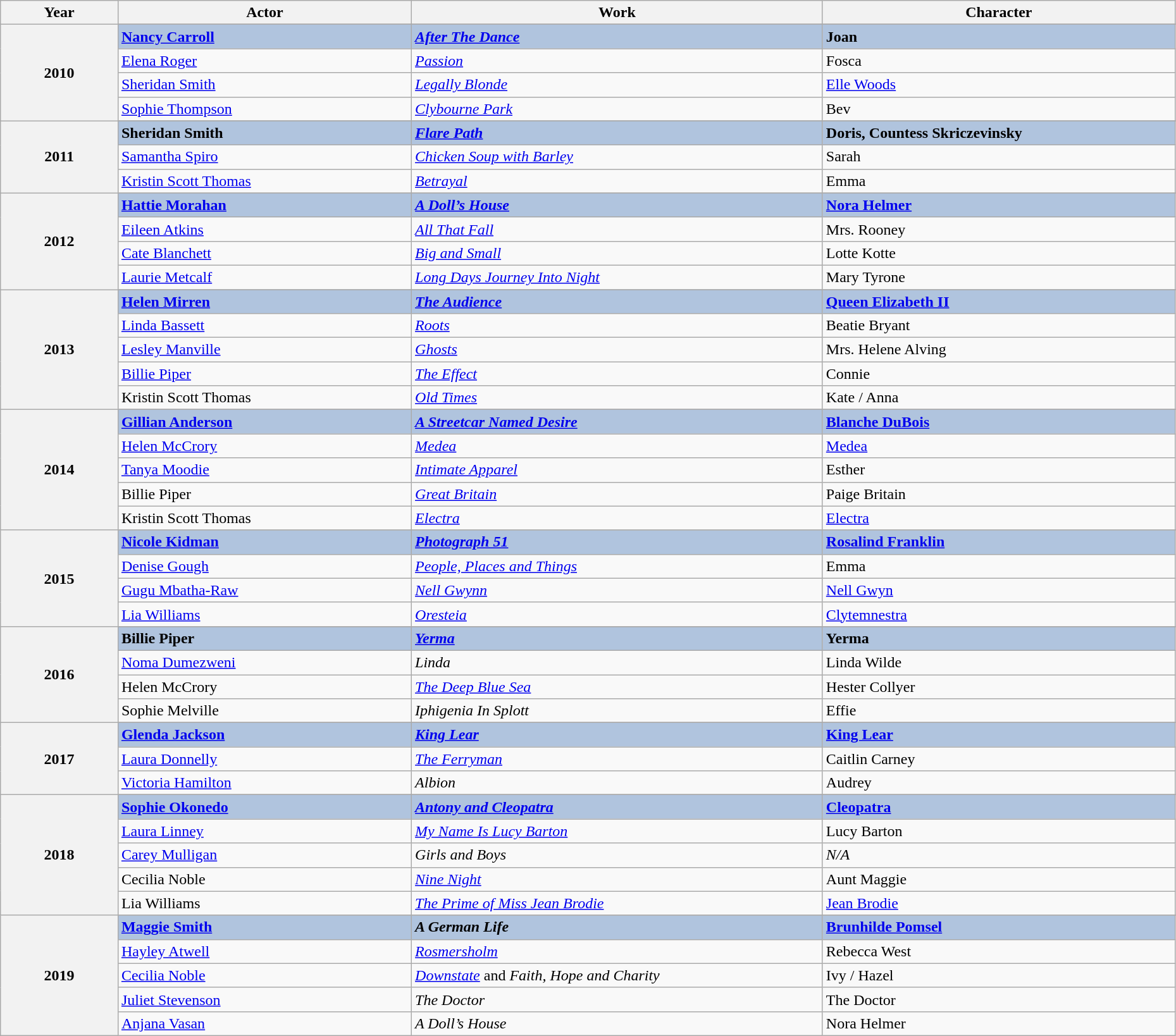<table class="wikitable" style="width:98%;">
<tr>
<th style="width:10%;">Year</th>
<th style="width:25%;">Actor</th>
<th style="width:35%;">Work</th>
<th style="width:30%;">Character</th>
</tr>
<tr>
<th rowspan="5" align="center">2010<br></th>
</tr>
<tr style="background:#B0C4DE">
<td><a href='#'><strong>Nancy Carroll</strong></a></td>
<td><strong><em><a href='#'>After The Dance</a></em></strong></td>
<td><strong>Joan</strong></td>
</tr>
<tr>
<td><a href='#'>Elena Roger</a></td>
<td><em><a href='#'>Passion</a></em></td>
<td>Fosca</td>
</tr>
<tr>
<td><a href='#'>Sheridan Smith</a></td>
<td><em><a href='#'>Legally Blonde</a></em></td>
<td><a href='#'>Elle Woods</a></td>
</tr>
<tr>
<td><a href='#'>Sophie Thompson</a></td>
<td><em><a href='#'>Clybourne Park</a></em></td>
<td>Bev</td>
</tr>
<tr>
<th rowspan="4" align="center">2011<br></th>
</tr>
<tr style="background:#B0C4DE">
<td><strong>Sheridan Smith</strong></td>
<td><strong><em><a href='#'>Flare Path</a></em></strong></td>
<td><strong>Doris, Countess Skriczevinsky</strong></td>
</tr>
<tr>
<td><a href='#'>Samantha Spiro</a></td>
<td><em><a href='#'>Chicken Soup with Barley</a></em></td>
<td>Sarah</td>
</tr>
<tr>
<td><a href='#'>Kristin Scott Thomas</a></td>
<td><em><a href='#'>Betrayal</a></em></td>
<td>Emma</td>
</tr>
<tr>
<th rowspan="5" align="center">2012<br></th>
</tr>
<tr style="background:#B0C4DE">
<td><strong><a href='#'>Hattie Morahan</a></strong></td>
<td><em><a href='#'><strong>A Doll’s House</strong></a></em></td>
<td><strong><a href='#'>Nora Helmer</a></strong></td>
</tr>
<tr>
<td><a href='#'>Eileen Atkins</a></td>
<td><em><a href='#'>All That Fall</a></em></td>
<td>Mrs. Rooney</td>
</tr>
<tr>
<td><a href='#'>Cate Blanchett</a></td>
<td><a href='#'><em>Big and Small</em></a></td>
<td>Lotte Kotte</td>
</tr>
<tr>
<td><a href='#'>Laurie Metcalf</a></td>
<td><em><a href='#'>Long Days Journey Into Night</a></em></td>
<td>Mary Tyrone</td>
</tr>
<tr>
<th rowspan="6" align="center">2013<br></th>
</tr>
<tr style="background:#B0C4DE">
<td><strong><a href='#'>Helen Mirren</a></strong></td>
<td><em><a href='#'><strong>The Audience</strong></a></em></td>
<td><strong><a href='#'>Queen Elizabeth II</a></strong></td>
</tr>
<tr>
<td><a href='#'>Linda Bassett</a></td>
<td><em><a href='#'>Roots</a></em></td>
<td>Beatie Bryant</td>
</tr>
<tr>
<td><a href='#'>Lesley Manville</a></td>
<td><em><a href='#'>Ghosts</a></em></td>
<td>Mrs. Helene Alving</td>
</tr>
<tr>
<td><a href='#'>Billie Piper</a></td>
<td><em><a href='#'>The Effect</a></em></td>
<td>Connie</td>
</tr>
<tr>
<td>Kristin Scott Thomas</td>
<td><em><a href='#'>Old Times</a></em></td>
<td>Kate / Anna</td>
</tr>
<tr>
<th rowspan="6" align="center">2014<br></th>
</tr>
<tr style="background:#B0C4DE">
<td><strong><a href='#'>Gillian Anderson</a></strong></td>
<td><strong><em><a href='#'>A Streetcar Named Desire</a></em></strong></td>
<td><strong><a href='#'>Blanche DuBois</a></strong></td>
</tr>
<tr>
<td><a href='#'>Helen McCrory</a></td>
<td><em><a href='#'>Medea</a></em></td>
<td><a href='#'>Medea</a></td>
</tr>
<tr>
<td><a href='#'>Tanya Moodie</a></td>
<td><em><a href='#'>Intimate Apparel</a></em></td>
<td>Esther</td>
</tr>
<tr>
<td>Billie Piper</td>
<td><em><a href='#'>Great Britain</a></em></td>
<td>Paige Britain</td>
</tr>
<tr>
<td>Kristin Scott Thomas</td>
<td><em><a href='#'>Electra</a></em></td>
<td><a href='#'>Electra</a></td>
</tr>
<tr>
<th rowspan="5" align="center">2015<br></th>
</tr>
<tr style="background:#B0C4DE">
<td><strong><a href='#'>Nicole Kidman</a></strong></td>
<td><strong><em><a href='#'>Photograph 51</a></em></strong></td>
<td><strong><a href='#'>Rosalind Franklin</a></strong></td>
</tr>
<tr>
<td><a href='#'>Denise Gough</a></td>
<td><em><a href='#'>People, Places and Things</a></em></td>
<td>Emma</td>
</tr>
<tr>
<td><a href='#'>Gugu Mbatha-Raw</a></td>
<td><em><a href='#'>Nell Gwynn</a></em></td>
<td><a href='#'>Nell Gwyn</a></td>
</tr>
<tr>
<td><a href='#'>Lia Williams</a></td>
<td><em><a href='#'>Oresteia</a></em></td>
<td><a href='#'>Clytemnestra</a></td>
</tr>
<tr>
<th rowspan="5" align="center">2016<br></th>
</tr>
<tr style="background:#B0C4DE">
<td><strong>Billie Piper</strong></td>
<td><strong><em><a href='#'>Yerma</a></em></strong></td>
<td><strong>Yerma</strong></td>
</tr>
<tr>
<td><a href='#'>Noma Dumezweni</a></td>
<td><em>Linda</em></td>
<td>Linda Wilde</td>
</tr>
<tr>
<td>Helen McCrory</td>
<td><em><a href='#'>The Deep Blue Sea</a></em></td>
<td>Hester Collyer</td>
</tr>
<tr>
<td>Sophie Melville</td>
<td><em>Iphigenia In Splott</em></td>
<td>Effie</td>
</tr>
<tr>
<th rowspan="4" align="center">2017<br></th>
</tr>
<tr style="background:#B0C4DE">
<td><strong><a href='#'>Glenda Jackson</a></strong></td>
<td><strong><em><a href='#'>King Lear</a></em></strong></td>
<td><a href='#'><strong>King Lear</strong></a></td>
</tr>
<tr>
<td><a href='#'>Laura Donnelly</a></td>
<td><em><a href='#'>The Ferryman</a></em></td>
<td>Caitlin Carney</td>
</tr>
<tr>
<td><a href='#'>Victoria Hamilton</a></td>
<td><em>Albion</em></td>
<td>Audrey</td>
</tr>
<tr>
<th rowspan="6" align="center">2018<br></th>
</tr>
<tr style="background:#B0C4DE">
<td><strong><a href='#'>Sophie Okonedo</a></strong></td>
<td><strong><em><a href='#'>Antony and Cleopatra</a></em></strong></td>
<td><strong><a href='#'>Cleopatra</a></strong></td>
</tr>
<tr>
<td><a href='#'>Laura Linney</a></td>
<td><em><a href='#'>My Name Is Lucy Barton</a></em></td>
<td>Lucy Barton</td>
</tr>
<tr>
<td><a href='#'>Carey Mulligan</a></td>
<td><em>Girls and Boys</em></td>
<td><em>N/A</em></td>
</tr>
<tr>
<td>Cecilia Noble</td>
<td><em><a href='#'>Nine Night</a></em></td>
<td>Aunt Maggie</td>
</tr>
<tr>
<td>Lia Williams</td>
<td><em><a href='#'>The Prime of Miss Jean Brodie</a></em></td>
<td><a href='#'>Jean Brodie</a></td>
</tr>
<tr>
<th rowspan="6" align="center">2019<br></th>
</tr>
<tr style="background:#B0C4DE">
<td><strong><a href='#'>Maggie Smith</a></strong></td>
<td><strong><em>A German Life</em></strong></td>
<td><strong><a href='#'>Brunhilde Pomsel</a></strong></td>
</tr>
<tr>
<td><a href='#'>Hayley Atwell</a></td>
<td><em><a href='#'>Rosmersholm</a></em></td>
<td>Rebecca West</td>
</tr>
<tr>
<td><a href='#'>Cecilia Noble</a></td>
<td><em><a href='#'>Downstate</a></em> and <em>Faith, Hope and Charity</em></td>
<td>Ivy /  Hazel</td>
</tr>
<tr>
<td><a href='#'>Juliet Stevenson</a></td>
<td><em>The Doctor</em></td>
<td>The Doctor</td>
</tr>
<tr>
<td><a href='#'>Anjana Vasan</a></td>
<td><em>A Doll’s House</em></td>
<td>Nora Helmer</td>
</tr>
</table>
